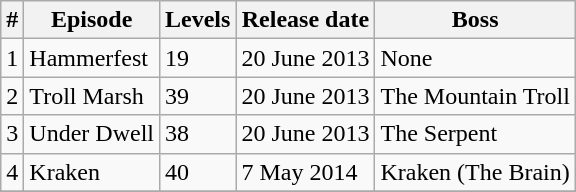<table class="wikitable">
<tr>
<th>#</th>
<th>Episode</th>
<th>Levels</th>
<th>Release date</th>
<th>Boss</th>
</tr>
<tr>
<td>1</td>
<td>Hammerfest</td>
<td>19</td>
<td>20 June 2013</td>
<td>None</td>
</tr>
<tr>
<td>2</td>
<td>Troll Marsh</td>
<td>39</td>
<td>20 June 2013</td>
<td>The Mountain Troll</td>
</tr>
<tr>
<td>3</td>
<td>Under Dwell</td>
<td>38</td>
<td>20 June 2013</td>
<td>The Serpent</td>
</tr>
<tr>
<td>4</td>
<td>Kraken</td>
<td>40</td>
<td>7 May 2014</td>
<td>Kraken (The Brain)</td>
</tr>
<tr>
</tr>
</table>
